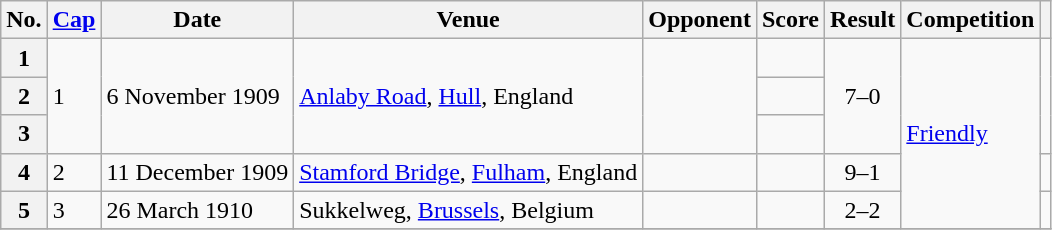<table class="wikitable plainrowheaders sortable">
<tr>
<th scope=col>No.</th>
<th scope=col><a href='#'>Cap</a></th>
<th scope=col>Date</th>
<th scope=col>Venue</th>
<th scope=col>Opponent</th>
<th scope=col>Score</th>
<th scope=col>Result</th>
<th scope=col>Competition</th>
<th scope=col class=unsortable></th>
</tr>
<tr>
<th scope=row>1</th>
<td rowspan=3>1</td>
<td rowspan=3>6 November 1909</td>
<td rowspan=3><a href='#'>Anlaby Road</a>, <a href='#'>Hull</a>, England</td>
<td rowspan=3></td>
<td></td>
<td rowspan=3 style="text-align:center;">7–0</td>
<td rowspan=5><a href='#'>Friendly</a></td>
<td rowspan=3></td>
</tr>
<tr>
<th scope=row>2</th>
<td></td>
</tr>
<tr>
<th scope=row>3</th>
<td></td>
</tr>
<tr>
<th scope=row>4</th>
<td>2</td>
<td>11 December 1909</td>
<td><a href='#'>Stamford Bridge</a>, <a href='#'>Fulham</a>, England</td>
<td></td>
<td></td>
<td style="text-align:center;">9–1</td>
<td></td>
</tr>
<tr>
<th scope=row>5</th>
<td>3</td>
<td>26 March 1910</td>
<td>Sukkelweg, <a href='#'>Brussels</a>, Belgium</td>
<td></td>
<td></td>
<td style="text-align:center;">2–2</td>
<td></td>
</tr>
<tr>
</tr>
</table>
